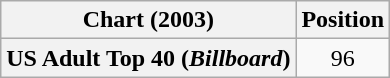<table class="wikitable plainrowheaders" style="text-align:center">
<tr>
<th>Chart (2003)</th>
<th>Position</th>
</tr>
<tr>
<th scope="row">US Adult Top 40 (<em>Billboard</em>)</th>
<td>96</td>
</tr>
</table>
